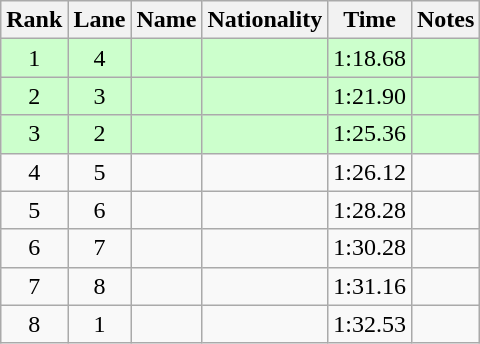<table class="wikitable sortable" style="text-align:center">
<tr>
<th>Rank</th>
<th>Lane</th>
<th>Name</th>
<th>Nationality</th>
<th>Time</th>
<th>Notes</th>
</tr>
<tr bgcolor=ccffcc>
<td>1</td>
<td>4</td>
<td align=left></td>
<td align=left></td>
<td>1:18.68</td>
<td><strong></strong> <strong></strong></td>
</tr>
<tr bgcolor=ccffcc>
<td>2</td>
<td>3</td>
<td align=left></td>
<td align=left></td>
<td>1:21.90</td>
<td><strong></strong></td>
</tr>
<tr bgcolor=ccffcc>
<td>3</td>
<td>2</td>
<td align=left></td>
<td align=left></td>
<td>1:25.36</td>
<td><strong></strong></td>
</tr>
<tr>
<td>4</td>
<td>5</td>
<td align=left></td>
<td align=left></td>
<td>1:26.12</td>
<td></td>
</tr>
<tr>
<td>5</td>
<td>6</td>
<td align=left></td>
<td align=left></td>
<td>1:28.28</td>
<td></td>
</tr>
<tr>
<td>6</td>
<td>7</td>
<td align=left></td>
<td align=left></td>
<td>1:30.28</td>
<td></td>
</tr>
<tr>
<td>7</td>
<td>8</td>
<td align=left></td>
<td align=left></td>
<td>1:31.16</td>
<td></td>
</tr>
<tr>
<td>8</td>
<td>1</td>
<td align=left></td>
<td align=left></td>
<td>1:32.53</td>
<td></td>
</tr>
</table>
